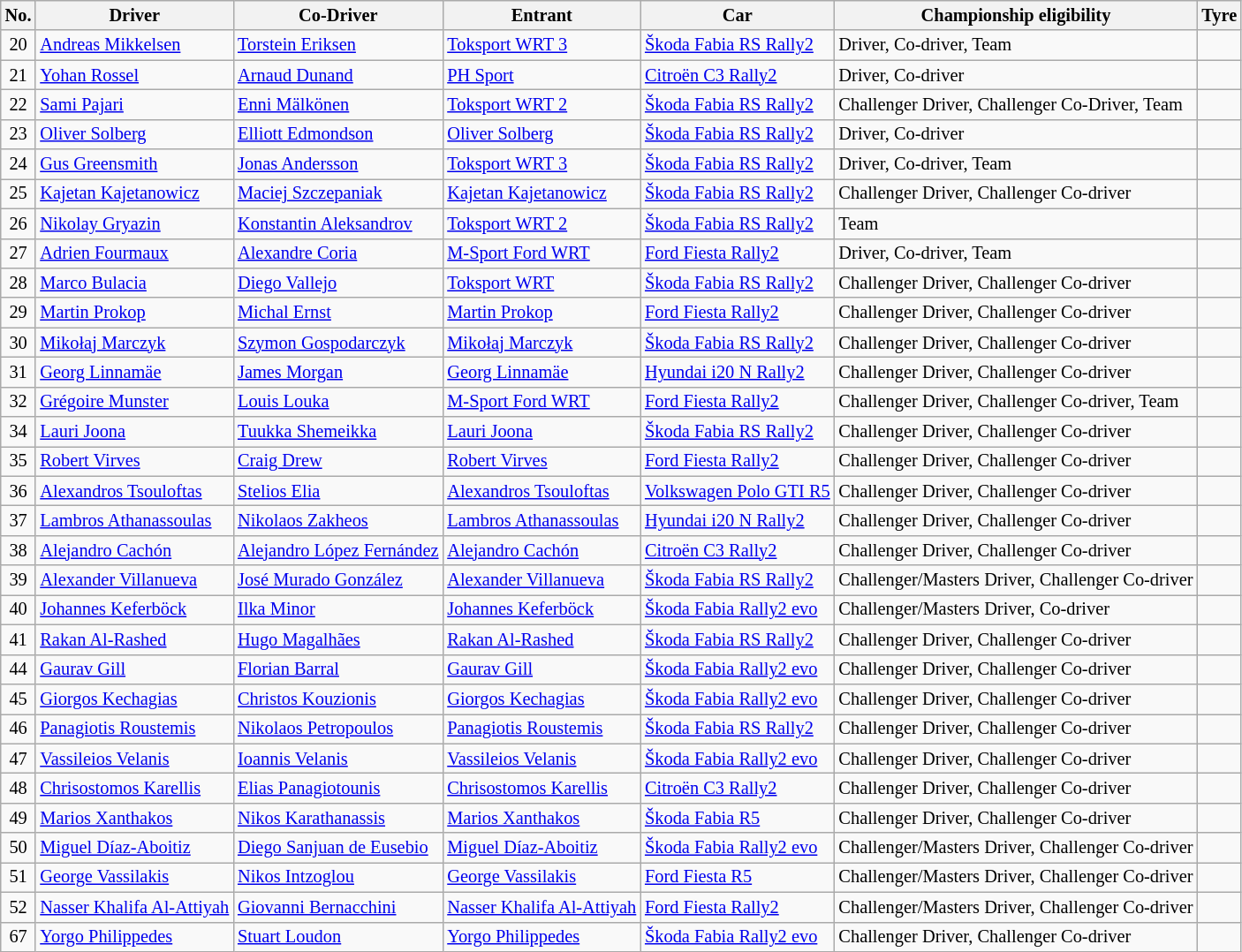<table class="wikitable" style="font-size: 85%;">
<tr>
<th>No.</th>
<th>Driver</th>
<th>Co-Driver</th>
<th>Entrant</th>
<th>Car</th>
<th>Championship eligibility</th>
<th>Tyre</th>
</tr>
<tr>
<td align="center">20</td>
<td> <a href='#'>Andreas Mikkelsen</a></td>
<td> <a href='#'>Torstein Eriksen</a></td>
<td> <a href='#'>Toksport WRT 3</a></td>
<td><a href='#'>Škoda Fabia RS Rally2</a></td>
<td>Driver, Co-driver, Team</td>
<td align="center"></td>
</tr>
<tr>
<td align="center">21</td>
<td> <a href='#'>Yohan Rossel</a></td>
<td> <a href='#'>Arnaud Dunand</a></td>
<td> <a href='#'>PH Sport</a></td>
<td><a href='#'>Citroën C3 Rally2</a></td>
<td>Driver, Co-driver</td>
<td align="center"></td>
</tr>
<tr>
<td align="center">22</td>
<td> <a href='#'>Sami Pajari</a></td>
<td> <a href='#'>Enni Mälkönen</a></td>
<td> <a href='#'>Toksport WRT 2</a></td>
<td><a href='#'>Škoda Fabia RS Rally2</a></td>
<td>Challenger Driver, Challenger Co-Driver, Team</td>
<td align="center"></td>
</tr>
<tr>
<td align="center">23</td>
<td> <a href='#'>Oliver Solberg</a></td>
<td> <a href='#'>Elliott Edmondson</a></td>
<td> <a href='#'>Oliver Solberg</a></td>
<td><a href='#'>Škoda Fabia RS Rally2</a></td>
<td>Driver, Co-driver</td>
<td align="center"></td>
</tr>
<tr>
<td align="center">24</td>
<td> <a href='#'>Gus Greensmith</a></td>
<td> <a href='#'>Jonas Andersson</a></td>
<td> <a href='#'>Toksport WRT 3</a></td>
<td><a href='#'>Škoda Fabia RS Rally2</a></td>
<td>Driver, Co-driver, Team</td>
<td align="center"></td>
</tr>
<tr>
<td align="center">25</td>
<td> <a href='#'>Kajetan Kajetanowicz</a></td>
<td> <a href='#'>Maciej Szczepaniak</a></td>
<td> <a href='#'>Kajetan Kajetanowicz</a></td>
<td><a href='#'>Škoda Fabia RS Rally2</a></td>
<td>Challenger Driver, Challenger Co-driver</td>
<td align="center"></td>
</tr>
<tr>
<td align="center">26</td>
<td> <a href='#'>Nikolay Gryazin</a></td>
<td> <a href='#'>Konstantin Aleksandrov</a></td>
<td> <a href='#'>Toksport WRT 2</a></td>
<td><a href='#'>Škoda Fabia RS Rally2</a></td>
<td>Team</td>
<td align="center"></td>
</tr>
<tr>
<td align="center">27</td>
<td> <a href='#'>Adrien Fourmaux</a></td>
<td> <a href='#'>Alexandre Coria</a></td>
<td> <a href='#'>M-Sport Ford WRT</a></td>
<td><a href='#'>Ford Fiesta Rally2</a></td>
<td>Driver, Co-driver, Team</td>
<td align="center"></td>
</tr>
<tr>
<td align="center">28</td>
<td> <a href='#'>Marco Bulacia</a></td>
<td> <a href='#'>Diego Vallejo</a></td>
<td> <a href='#'>Toksport WRT</a></td>
<td><a href='#'>Škoda Fabia RS Rally2</a></td>
<td>Challenger Driver, Challenger Co-driver</td>
<td align="center"></td>
</tr>
<tr>
<td align="center">29</td>
<td> <a href='#'>Martin Prokop</a></td>
<td> <a href='#'>Michal Ernst</a></td>
<td> <a href='#'>Martin Prokop</a></td>
<td><a href='#'>Ford Fiesta Rally2</a></td>
<td>Challenger Driver, Challenger Co-driver</td>
<td align="center"></td>
</tr>
<tr>
<td align="center">30</td>
<td> <a href='#'>Mikołaj Marczyk</a></td>
<td> <a href='#'>Szymon Gospodarczyk</a></td>
<td> <a href='#'>Mikołaj Marczyk</a></td>
<td><a href='#'>Škoda Fabia RS Rally2</a></td>
<td>Challenger Driver, Challenger Co-driver</td>
<td align="center"></td>
</tr>
<tr>
<td align="center">31</td>
<td> <a href='#'>Georg Linnamäe</a></td>
<td> <a href='#'>James Morgan</a></td>
<td> <a href='#'>Georg Linnamäe</a></td>
<td><a href='#'>Hyundai i20 N Rally2</a></td>
<td>Challenger Driver, Challenger Co-driver</td>
<td align="center"></td>
</tr>
<tr>
<td align="center">32</td>
<td> <a href='#'>Grégoire Munster</a></td>
<td> <a href='#'>Louis Louka</a></td>
<td> <a href='#'>M-Sport Ford WRT</a></td>
<td><a href='#'>Ford Fiesta Rally2</a></td>
<td>Challenger Driver, Challenger Co-driver, Team</td>
<td align="center"></td>
</tr>
<tr>
<td align="center">34</td>
<td> <a href='#'>Lauri Joona</a></td>
<td> <a href='#'>Tuukka Shemeikka</a></td>
<td> <a href='#'>Lauri Joona</a></td>
<td><a href='#'>Škoda Fabia RS Rally2</a></td>
<td>Challenger Driver, Challenger Co-driver</td>
<td align="center"></td>
</tr>
<tr>
<td align="center">35</td>
<td> <a href='#'>Robert Virves</a></td>
<td> <a href='#'>Craig Drew</a></td>
<td> <a href='#'>Robert Virves</a></td>
<td><a href='#'>Ford Fiesta Rally2</a></td>
<td>Challenger Driver, Challenger Co-driver</td>
<td align="center"></td>
</tr>
<tr>
<td align="center">36</td>
<td> <a href='#'>Alexandros Tsouloftas</a></td>
<td> <a href='#'>Stelios Elia</a></td>
<td> <a href='#'>Alexandros Tsouloftas</a></td>
<td><a href='#'>Volkswagen Polo GTI R5</a></td>
<td>Challenger Driver, Challenger Co-driver</td>
<td align="center"></td>
</tr>
<tr>
<td align="center">37</td>
<td> <a href='#'>Lambros Athanassoulas</a></td>
<td> <a href='#'>Nikolaos Zakheos</a></td>
<td> <a href='#'>Lambros Athanassoulas</a></td>
<td><a href='#'>Hyundai i20 N Rally2</a></td>
<td>Challenger Driver, Challenger Co-driver</td>
<td align="center"></td>
</tr>
<tr>
<td align="center">38</td>
<td> <a href='#'>Alejandro Cachón</a></td>
<td> <a href='#'>Alejandro López Fernández</a></td>
<td> <a href='#'>Alejandro Cachón</a></td>
<td><a href='#'>Citroën C3 Rally2</a></td>
<td>Challenger Driver, Challenger Co-driver</td>
<td align="center"></td>
</tr>
<tr>
<td align="center">39</td>
<td> <a href='#'>Alexander Villanueva</a></td>
<td> <a href='#'>José Murado González</a></td>
<td> <a href='#'>Alexander Villanueva</a></td>
<td><a href='#'>Škoda Fabia RS Rally2</a></td>
<td>Challenger/Masters Driver, Challenger Co-driver</td>
<td align="center"></td>
</tr>
<tr>
<td align="center">40</td>
<td> <a href='#'>Johannes Keferböck</a></td>
<td> <a href='#'>Ilka Minor</a></td>
<td> <a href='#'>Johannes Keferböck</a></td>
<td><a href='#'>Škoda Fabia Rally2 evo</a></td>
<td>Challenger/Masters Driver, Co-driver</td>
<td></td>
</tr>
<tr>
<td align="center">41</td>
<td> <a href='#'>Rakan Al-Rashed</a></td>
<td> <a href='#'>Hugo Magalhães</a></td>
<td> <a href='#'>Rakan Al-Rashed</a></td>
<td><a href='#'>Škoda Fabia RS Rally2</a></td>
<td>Challenger Driver, Challenger Co-driver</td>
<td></td>
</tr>
<tr>
<td align="center">44</td>
<td> <a href='#'>Gaurav Gill</a></td>
<td> <a href='#'>Florian Barral</a></td>
<td> <a href='#'>Gaurav Gill</a></td>
<td><a href='#'>Škoda Fabia Rally2 evo</a></td>
<td>Challenger Driver, Challenger Co-driver</td>
<td align="center"></td>
</tr>
<tr>
<td align="center">45</td>
<td> <a href='#'>Giorgos Kechagias</a></td>
<td> <a href='#'>Christos Kouzionis</a></td>
<td> <a href='#'>Giorgos Kechagias</a></td>
<td><a href='#'>Škoda Fabia Rally2 evo</a></td>
<td>Challenger Driver, Challenger Co-driver</td>
<td align="center"></td>
</tr>
<tr>
<td align="center">46</td>
<td> <a href='#'>Panagiotis Roustemis</a></td>
<td> <a href='#'>Nikolaos Petropoulos</a></td>
<td> <a href='#'>Panagiotis Roustemis</a></td>
<td><a href='#'>Škoda Fabia RS Rally2</a></td>
<td>Challenger Driver, Challenger Co-driver</td>
<td align="center"></td>
</tr>
<tr>
<td align="center">47</td>
<td> <a href='#'>Vassileios Velanis</a></td>
<td> <a href='#'>Ioannis Velanis</a></td>
<td> <a href='#'>Vassileios Velanis</a></td>
<td><a href='#'>Škoda Fabia Rally2 evo</a></td>
<td>Challenger Driver, Challenger Co-driver</td>
<td align="center"></td>
</tr>
<tr>
<td align="center">48</td>
<td> <a href='#'>Chrisostomos Karellis</a></td>
<td> <a href='#'>Elias Panagiotounis</a></td>
<td> <a href='#'>Chrisostomos Karellis</a></td>
<td><a href='#'>Citroën C3 Rally2</a></td>
<td>Challenger Driver, Challenger Co-driver</td>
<td align="center"></td>
</tr>
<tr>
<td align="center">49</td>
<td> <a href='#'>Marios Xanthakos</a></td>
<td> <a href='#'>Nikos Karathanassis</a></td>
<td> <a href='#'>Marios Xanthakos</a></td>
<td><a href='#'>Škoda Fabia R5</a></td>
<td>Challenger Driver, Challenger Co-driver</td>
<td align="center"></td>
</tr>
<tr>
<td align="center">50</td>
<td> <a href='#'>Miguel Díaz-Aboitiz</a></td>
<td> <a href='#'>Diego Sanjuan de Eusebio</a></td>
<td> <a href='#'>Miguel Díaz-Aboitiz</a></td>
<td><a href='#'>Škoda Fabia Rally2 evo</a></td>
<td>Challenger/Masters Driver, Challenger Co-driver</td>
<td align="center"></td>
</tr>
<tr>
<td align="center">51</td>
<td> <a href='#'>George Vassilakis</a></td>
<td> <a href='#'>Nikos Intzoglou</a></td>
<td> <a href='#'>George Vassilakis</a></td>
<td><a href='#'>Ford Fiesta R5</a></td>
<td>Challenger/Masters Driver, Challenger Co-driver</td>
<td align="center"></td>
</tr>
<tr>
<td align="center">52</td>
<td> <a href='#'>Nasser Khalifa Al-Attiyah</a></td>
<td> <a href='#'>Giovanni Bernacchini</a></td>
<td> <a href='#'>Nasser Khalifa Al-Attiyah</a></td>
<td><a href='#'>Ford Fiesta Rally2</a></td>
<td>Challenger/Masters Driver, Challenger Co-driver</td>
<td></td>
</tr>
<tr>
<td align="center">67</td>
<td> <a href='#'>Yorgo Philippedes</a></td>
<td> <a href='#'>Stuart Loudon</a></td>
<td> <a href='#'>Yorgo Philippedes</a></td>
<td><a href='#'>Škoda Fabia Rally2 evo</a></td>
<td>Challenger Driver, Challenger Co-driver</td>
<td align="center"></td>
</tr>
</table>
